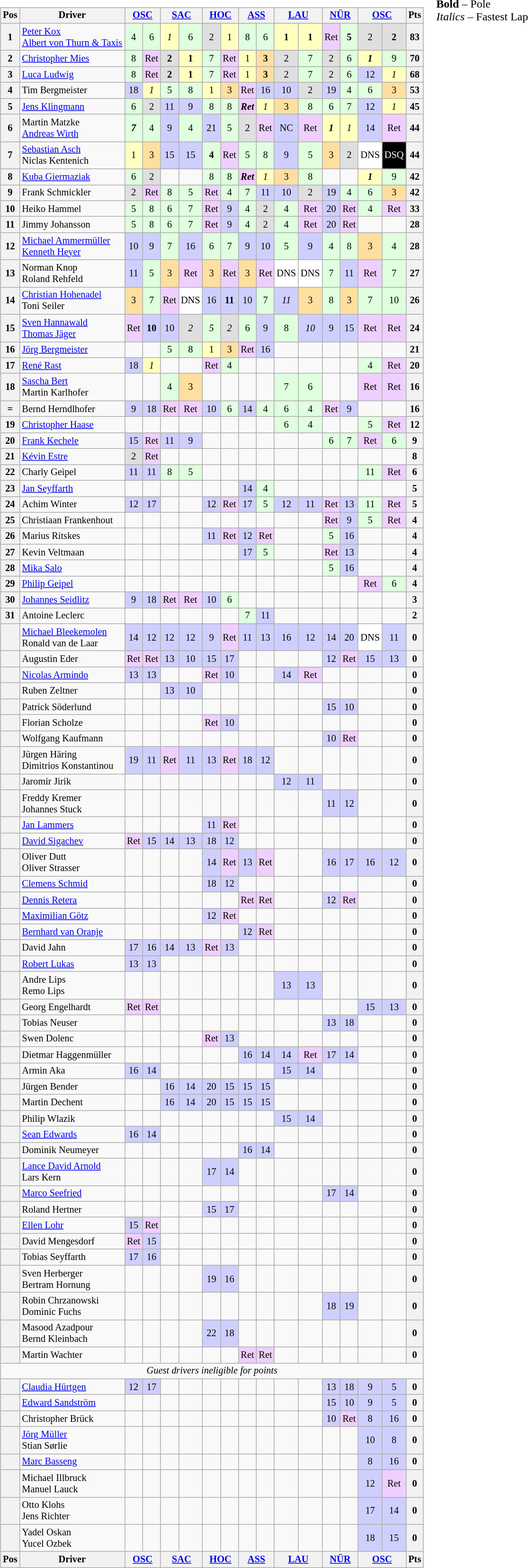<table>
<tr>
<td><br><table class="wikitable" style="font-size: 85%; text-align:center">
<tr valign="top">
<th valign="middle">Pos</th>
<th valign="middle">Driver</th>
<th colspan=2><a href='#'>OSC</a><br></th>
<th colspan=2><a href='#'>SAC</a><br></th>
<th colspan=2><a href='#'>HOC</a><br></th>
<th colspan=2><a href='#'>ASS</a><br></th>
<th colspan=2><a href='#'>LAU</a><br></th>
<th colspan=2><a href='#'>NÜR</a><br></th>
<th colspan=2><a href='#'>OSC</a><br></th>
<th valign="middle">Pts</th>
</tr>
<tr>
<th>1</th>
<td align=left> <a href='#'>Peter Kox</a><br> <a href='#'>Albert von Thurn & Taxis</a></td>
<td style="background:#DFFFDF;">4</td>
<td style="background:#DFFFDF;">6</td>
<td style="background:#FFFFBF;"><em>1</em></td>
<td style="background:#DFFFDF;">6</td>
<td style="background:#DFDFDF;">2</td>
<td style="background:#FFFFBF;">1</td>
<td style="background:#DFFFDF;">8</td>
<td style="background:#DFFFDF;">6</td>
<td style="background:#FFFFBF;"><strong>1</strong></td>
<td style="background:#FFFFBF;"><strong>1</strong></td>
<td style="background:#EFCFFF;">Ret</td>
<td style="background:#DFFFDF;"><strong>5</strong></td>
<td style="background:#DFDFDF;">2</td>
<td style="background:#DFDFDF;"><strong>2</strong></td>
<th>83</th>
</tr>
<tr>
<th>2</th>
<td align=left> <a href='#'>Christopher Mies</a></td>
<td style="background:#DFFFDF;">8</td>
<td style="background:#EFCFFF;">Ret</td>
<td style="background:#DFDFDF;"><strong>2</strong></td>
<td style="background:#FFFFBF;"><strong>1</strong></td>
<td style="background:#DFFFDF;">7</td>
<td style="background:#EFCFFF;">Ret</td>
<td style="background:#FFFFBF;">1</td>
<td style="background:#FFDF9F;"><strong>3</strong></td>
<td style="background:#DFDFDF;">2</td>
<td style="background:#DFFFDF;">7</td>
<td style="background:#DFDFDF;">2</td>
<td style="background:#DFFFDF;">6</td>
<td style="background:#FFFFBF;"><strong><em>1</em></strong></td>
<td style="background:#DFFFDF;">9</td>
<th>70</th>
</tr>
<tr>
<th>3</th>
<td align=left> <a href='#'>Luca Ludwig</a></td>
<td style="background:#DFFFDF;">8</td>
<td style="background:#EFCFFF;">Ret</td>
<td style="background:#DFDFDF;"><strong>2</strong></td>
<td style="background:#FFFFBF;"><strong>1</strong></td>
<td style="background:#DFFFDF;">7</td>
<td style="background:#EFCFFF;">Ret</td>
<td style="background:#FFFFBF;">1</td>
<td style="background:#FFDF9F;"><strong>3</strong></td>
<td style="background:#DFDFDF;">2</td>
<td style="background:#DFFFDF;">7</td>
<td style="background:#DFDFDF;">2</td>
<td style="background:#DFFFDF;">6</td>
<td style="background:#CFCFFF;">12</td>
<td style="background:#FFFFBF;"><em>1</em></td>
<th>68</th>
</tr>
<tr>
<th>4</th>
<td align=left> Tim Bergmeister</td>
<td style="background:#CFCFFF;">18</td>
<td style="background:#FFFFBF;"><em>1</em></td>
<td style="background:#DFFFDF;">5</td>
<td style="background:#DFFFDF;">8</td>
<td style="background:#FFFFBF;">1</td>
<td style="background:#FFDF9F;">3</td>
<td style="background:#EFCFFF;">Ret</td>
<td style="background:#CFCFFF;">16</td>
<td style="background:#CFCFFF;">10</td>
<td style="background:#DFDFDF;">2</td>
<td style="background:#CFCFFF;">19</td>
<td style="background:#DFFFDF;">4</td>
<td style="background:#DFFFDF;">6</td>
<td style="background:#FFDF9F;">3</td>
<th>53</th>
</tr>
<tr>
<th>5</th>
<td align=left> <a href='#'>Jens Klingmann</a></td>
<td style="background:#DFFFDF;">6</td>
<td style="background:#DFDFDF;">2</td>
<td style="background:#CFCFFF;">11</td>
<td style="background:#CFCFFF;">9</td>
<td style="background:#DFFFDF;">8</td>
<td style="background:#DFFFDF;">8</td>
<td style="background:#EFCFFF;"><strong><em>Ret</em></strong></td>
<td style="background:#FFFFBF;"><em>1</em></td>
<td style="background:#FFDF9F;">3</td>
<td style="background:#DFFFDF;">8</td>
<td style="background:#DFFFDF;">6</td>
<td style="background:#DFFFDF;">7</td>
<td style="background:#CFCFFF;">12</td>
<td style="background:#FFFFBF;"><em>1</em></td>
<th>45</th>
</tr>
<tr>
<th>6</th>
<td align=left> Martin Matzke<br> <a href='#'>Andreas Wirth</a></td>
<td style="background:#DFFFDF;"><strong><em>7</em></strong></td>
<td style="background:#DFFFDF;">4</td>
<td style="background:#CFCFFF;">9</td>
<td style="background:#DFFFDF;">4</td>
<td style="background:#CFCFFF;">21</td>
<td style="background:#DFFFDF;">5</td>
<td style="background:#DFDFDF;">2</td>
<td style="background:#EFCFFF;">Ret</td>
<td style="background:#CFCFFF;">NC</td>
<td style="background:#EFCFFF;">Ret</td>
<td style="background:#FFFFBF;"><strong><em>1</em></strong></td>
<td style="background:#FFFFBF;"><em>1</em></td>
<td style="background:#CFCFFF;">14</td>
<td style="background:#EFCFFF;">Ret</td>
<th>44</th>
</tr>
<tr>
<th>7</th>
<td align=left> <a href='#'>Sebastian Asch</a><br> Niclas Kentenich</td>
<td style="background:#FFFFBF;">1</td>
<td style="background:#FFDF9F;">3</td>
<td style="background:#CFCFFF;">15</td>
<td style="background:#CFCFFF;">15</td>
<td style="background:#DFFFDF;"><strong>4</strong></td>
<td style="background:#EFCFFF;">Ret</td>
<td style="background:#DFFFDF;">5</td>
<td style="background:#DFFFDF;">8</td>
<td style="background:#CFCFFF;">9</td>
<td style="background:#DFFFDF;">5</td>
<td style="background:#FFDF9F;">3</td>
<td style="background:#DFDFDF;">2</td>
<td style="background:#FFFFFF;">DNS</td>
<td style="background:black; color:white;">DSQ</td>
<th>44</th>
</tr>
<tr>
<th>8</th>
<td align=left> <a href='#'>Kuba Giermaziak</a></td>
<td style="background:#DFFFDF;">6</td>
<td style="background:#DFDFDF;">2</td>
<td></td>
<td></td>
<td style="background:#DFFFDF;">8</td>
<td style="background:#DFFFDF;">8</td>
<td style="background:#EFCFFF;"><strong><em>Ret</em></strong></td>
<td style="background:#FFFFBF;"><em>1</em></td>
<td style="background:#FFDF9F;">3</td>
<td style="background:#DFFFDF;">8</td>
<td></td>
<td></td>
<td style="background:#FFFFBF;"><strong><em>1</em></strong></td>
<td style="background:#DFFFDF;">9</td>
<th>42</th>
</tr>
<tr>
<th>9</th>
<td align=left> Frank Schmickler</td>
<td style="background:#DFDFDF;">2</td>
<td style="background:#EFCFFF;">Ret</td>
<td style="background:#DFFFDF;">8</td>
<td style="background:#DFFFDF;">5</td>
<td style="background:#EFCFFF;">Ret</td>
<td style="background:#DFFFDF;">4</td>
<td style="background:#DFFFDF;">7</td>
<td style="background:#CFCFFF;">11</td>
<td style="background:#CFCFFF;">10</td>
<td style="background:#DFDFDF;">2</td>
<td style="background:#CFCFFF;">19</td>
<td style="background:#DFFFDF;">4</td>
<td style="background:#DFFFDF;">6</td>
<td style="background:#FFDF9F;">3</td>
<th>42</th>
</tr>
<tr>
<th>10</th>
<td align=left> Heiko Hammel</td>
<td style="background:#DFFFDF;">5</td>
<td style="background:#DFFFDF;">8</td>
<td style="background:#DFFFDF;">6</td>
<td style="background:#DFFFDF;">7</td>
<td style="background:#EFCFFF;">Ret</td>
<td style="background:#CFCFFF;">9</td>
<td style="background:#DFFFDF;">4</td>
<td style="background:#DFDFDF;">2</td>
<td style="background:#DFFFDF;">4</td>
<td style="background:#EFCFFF;">Ret</td>
<td style="background:#CFCFFF;">20</td>
<td style="background:#EFCFFF;">Ret</td>
<td style="background:#DFFFDF;">4</td>
<td style="background:#EFCFFF;">Ret</td>
<th>33</th>
</tr>
<tr>
<th>11</th>
<td align=left> Jimmy Johansson</td>
<td style="background:#DFFFDF;">5</td>
<td style="background:#DFFFDF;">8</td>
<td style="background:#DFFFDF;">6</td>
<td style="background:#DFFFDF;">7</td>
<td style="background:#EFCFFF;">Ret</td>
<td style="background:#CFCFFF;">9</td>
<td style="background:#DFFFDF;">4</td>
<td style="background:#DFDFDF;">2</td>
<td style="background:#DFFFDF;">4</td>
<td style="background:#EFCFFF;">Ret</td>
<td style="background:#CFCFFF;">20</td>
<td style="background:#EFCFFF;">Ret</td>
<td></td>
<td></td>
<th>28</th>
</tr>
<tr>
<th>12</th>
<td align=left> <a href='#'>Michael Ammermüller</a><br> <a href='#'>Kenneth Heyer</a></td>
<td style="background:#CFCFFF;">10</td>
<td style="background:#CFCFFF;">9</td>
<td style="background:#DFFFDF;">7</td>
<td style="background:#CFCFFF;">16</td>
<td style="background:#DFFFDF;">6</td>
<td style="background:#DFFFDF;">7</td>
<td style="background:#CFCFFF;">9</td>
<td style="background:#CFCFFF;">10</td>
<td style="background:#DFFFDF;">5</td>
<td style="background:#CFCFFF;">9</td>
<td style="background:#DFFFDF;">4</td>
<td style="background:#DFFFDF;">8</td>
<td style="background:#FFDF9F;">3</td>
<td style="background:#DFFFDF;">4</td>
<th>28</th>
</tr>
<tr>
<th>13</th>
<td align=left> Norman Knop<br> Roland Rehfeld</td>
<td style="background:#CFCFFF;">11</td>
<td style="background:#DFFFDF;">5</td>
<td style="background:#FFDF9F;">3</td>
<td style="background:#EFCFFF;">Ret</td>
<td style="background:#FFDF9F;">3</td>
<td style="background:#EFCFFF;">Ret</td>
<td style="background:#FFDF9F;">3</td>
<td style="background:#EFCFFF;">Ret</td>
<td style="background:#FFFFFF;">DNS</td>
<td style="background:#FFFFFF;">DNS</td>
<td style="background:#DFFFDF;">7</td>
<td style="background:#CFCFFF;">11</td>
<td style="background:#EFCFFF;">Ret</td>
<td style="background:#DFFFDF;">7</td>
<th>27</th>
</tr>
<tr>
<th>14</th>
<td align=left> <a href='#'>Christian Hohenadel</a><br> Toni Seiler</td>
<td style="background:#FFDF9F;">3</td>
<td style="background:#DFFFDF;">7</td>
<td style="background:#EFCFFF;">Ret</td>
<td style="background:#FFFFFF;">DNS</td>
<td style="background:#CFCFFF;">16</td>
<td style="background:#CFCFFF;"><strong>11</strong></td>
<td style="background:#CFCFFF;">10</td>
<td style="background:#DFFFDF;">7</td>
<td style="background:#CFCFFF;"><em>11</em></td>
<td style="background:#FFDF9F;">3</td>
<td style="background:#DFFFDF;">8</td>
<td style="background:#FFDF9F;">3</td>
<td style="background:#DFFFDF;">7</td>
<td style="background:#DFFFDF;">10</td>
<th>26</th>
</tr>
<tr>
<th>15</th>
<td align=left> <a href='#'>Sven Hannawald</a><br> <a href='#'>Thomas Jäger</a></td>
<td style="background:#EFCFFF;">Ret</td>
<td style="background:#CFCFFF;"><strong>10</strong></td>
<td style="background:#CFCFFF;">10</td>
<td style="background:#DFDFDF;"><em>2</em></td>
<td style="background:#DFFFDF;"><em>5</em></td>
<td style="background:#DFDFDF;"><em>2</em></td>
<td style="background:#DFFFDF;">6</td>
<td style="background:#CFCFFF;">9</td>
<td style="background:#DFFFDF;">8</td>
<td style="background:#CFCFFF;"><em>10</em></td>
<td style="background:#CFCFFF;">9</td>
<td style="background:#CFCFFF;">15</td>
<td style="background:#EFCFFF;">Ret</td>
<td style="background:#EFCFFF;">Ret</td>
<th>24</th>
</tr>
<tr>
<th>16</th>
<td align=left> <a href='#'>Jörg Bergmeister</a></td>
<td></td>
<td></td>
<td style="background:#DFFFDF;">5</td>
<td style="background:#DFFFDF;">8</td>
<td style="background:#FFFFBF;">1</td>
<td style="background:#FFDF9F;">3</td>
<td style="background:#EFCFFF;">Ret</td>
<td style="background:#CFCFFF;">16</td>
<td></td>
<td></td>
<td></td>
<td></td>
<td></td>
<td></td>
<th>21</th>
</tr>
<tr>
<th>17</th>
<td align=left> <a href='#'>René Rast</a></td>
<td style="background:#CFCFFF;">18</td>
<td style="background:#FFFFBF;"><em>1</em></td>
<td></td>
<td></td>
<td style="background:#EFCFFF;">Ret</td>
<td style="background:#DFFFDF;">4</td>
<td></td>
<td></td>
<td></td>
<td></td>
<td></td>
<td></td>
<td style="background:#DFFFDF;">4</td>
<td style="background:#EFCFFF;">Ret</td>
<th>20</th>
</tr>
<tr>
<th>18</th>
<td align=left> <a href='#'>Sascha Bert</a><br> Martin Karlhofer</td>
<td></td>
<td></td>
<td style="background:#DFFFDF;">4</td>
<td style="background:#FFDF9F;">3</td>
<td></td>
<td></td>
<td></td>
<td></td>
<td style="background:#DFFFDF;">7</td>
<td style="background:#DFFFDF;">6</td>
<td></td>
<td></td>
<td style="background:#EFCFFF;">Ret</td>
<td style="background:#EFCFFF;">Ret</td>
<th>16</th>
</tr>
<tr>
<th>=</th>
<td align=left> Bernd Herndlhofer</td>
<td style="background:#CFCFFF;">9</td>
<td style="background:#CFCFFF;">18</td>
<td style="background:#EFCFFF;">Ret</td>
<td style="background:#EFCFFF;">Ret</td>
<td style="background:#CFCFFF;">10</td>
<td style="background:#DFFFDF;">6</td>
<td style="background:#CFCFFF;">14</td>
<td style="background:#DFFFDF;">4</td>
<td style="background:#DFFFDF;">6</td>
<td style="background:#DFFFDF;">4</td>
<td style="background:#EFCFFF;">Ret</td>
<td style="background:#CFCFFF;">9</td>
<td></td>
<td></td>
<th>16</th>
</tr>
<tr>
<th>19</th>
<td align=left> <a href='#'>Christopher Haase</a></td>
<td></td>
<td></td>
<td></td>
<td></td>
<td></td>
<td></td>
<td></td>
<td></td>
<td style="background:#DFFFDF;">6</td>
<td style="background:#DFFFDF;">4</td>
<td></td>
<td></td>
<td style="background:#DFFFDF;">5</td>
<td style="background:#EFCFFF;">Ret</td>
<th>12</th>
</tr>
<tr>
<th>20</th>
<td align=left> <a href='#'>Frank Kechele</a></td>
<td style="background:#CFCFFF;">15</td>
<td style="background:#EFCFFF;">Ret</td>
<td style="background:#CFCFFF;">11</td>
<td style="background:#CFCFFF;">9</td>
<td></td>
<td></td>
<td></td>
<td></td>
<td></td>
<td></td>
<td style="background:#DFFFDF;">6</td>
<td style="background:#DFFFDF;">7</td>
<td style="background:#EFCFFF;">Ret</td>
<td style="background:#DFFFDF;">6</td>
<th>9</th>
</tr>
<tr>
<th>21</th>
<td align=left> <a href='#'>Kévin Estre</a></td>
<td style="background:#DFDFDF;">2</td>
<td style="background:#EFCFFF;">Ret</td>
<td></td>
<td></td>
<td></td>
<td></td>
<td></td>
<td></td>
<td></td>
<td></td>
<td></td>
<td></td>
<td></td>
<td></td>
<th>8</th>
</tr>
<tr>
<th>22</th>
<td align=left> Charly Geipel</td>
<td style="background:#CFCFFF;">11</td>
<td style="background:#CFCFFF;">11</td>
<td style="background:#DFFFDF;">8</td>
<td style="background:#DFFFDF;">5</td>
<td></td>
<td></td>
<td></td>
<td></td>
<td></td>
<td></td>
<td></td>
<td></td>
<td style="background:#DFFFDF;">11</td>
<td style="background:#EFCFFF;">Ret</td>
<th>6</th>
</tr>
<tr>
<th>23</th>
<td align=left> <a href='#'>Jan Seyffarth</a></td>
<td></td>
<td></td>
<td></td>
<td></td>
<td></td>
<td></td>
<td style="background:#CFCFFF;">14</td>
<td style="background:#DFFFDF;">4</td>
<td></td>
<td></td>
<td></td>
<td></td>
<td></td>
<td></td>
<th>5</th>
</tr>
<tr>
<th>24</th>
<td align=left> Achim Winter</td>
<td style="background:#CFCFFF;">12</td>
<td style="background:#CFCFFF;">17</td>
<td></td>
<td></td>
<td style="background:#CFCFFF;">12</td>
<td style="background:#EFCFFF;">Ret</td>
<td style="background:#CFCFFF;">17</td>
<td style="background:#DFFFDF;">5</td>
<td style="background:#CFCFFF;">12</td>
<td style="background:#CFCFFF;">11</td>
<td style="background:#EFCFFF;">Ret</td>
<td style="background:#CFCFFF;">13</td>
<td style="background:#DFFFDF;">11</td>
<td style="background:#EFCFFF;">Ret</td>
<th>5</th>
</tr>
<tr>
<th>25</th>
<td align=left> Christiaan Frankenhout</td>
<td></td>
<td></td>
<td></td>
<td></td>
<td></td>
<td></td>
<td></td>
<td></td>
<td></td>
<td></td>
<td style="background:#EFCFFF;">Ret</td>
<td style="background:#CFCFFF;">9</td>
<td style="background:#DFFFDF;">5</td>
<td style="background:#EFCFFF;">Ret</td>
<th>4</th>
</tr>
<tr>
<th>26</th>
<td align=left> Marius Ritskes</td>
<td></td>
<td></td>
<td></td>
<td></td>
<td style="background:#CFCFFF;">11</td>
<td style="background:#EFCFFF;">Ret</td>
<td style="background:#CFCFFF;">12</td>
<td style="background:#EFCFFF;">Ret</td>
<td></td>
<td></td>
<td style="background:#DFFFDF;">5</td>
<td style="background:#CFCFFF;">16</td>
<td></td>
<td></td>
<th>4</th>
</tr>
<tr>
<th>27</th>
<td align=left> Kevin Veltmaan</td>
<td></td>
<td></td>
<td></td>
<td></td>
<td></td>
<td></td>
<td style="background:#CFCFFF;">17</td>
<td style="background:#DFFFDF;">5</td>
<td></td>
<td></td>
<td style="background:#EFCFFF;">Ret</td>
<td style="background:#CFCFFF;">13</td>
<td></td>
<td></td>
<th>4</th>
</tr>
<tr>
<th>28</th>
<td align=left> <a href='#'>Mika Salo</a></td>
<td></td>
<td></td>
<td></td>
<td></td>
<td></td>
<td></td>
<td></td>
<td></td>
<td></td>
<td></td>
<td style="background:#DFFFDF;">5</td>
<td style="background:#CFCFFF;">16</td>
<td></td>
<td></td>
<th>4</th>
</tr>
<tr>
<th>29</th>
<td align=left> <a href='#'>Philip Geipel</a></td>
<td></td>
<td></td>
<td></td>
<td></td>
<td></td>
<td></td>
<td></td>
<td></td>
<td></td>
<td></td>
<td></td>
<td></td>
<td style="background:#EFCFFF;">Ret</td>
<td style="background:#DFFFDF;">6</td>
<th>4</th>
</tr>
<tr>
<th>30</th>
<td align=left> <a href='#'>Johannes Seidlitz</a></td>
<td style="background:#CFCFFF;">9</td>
<td style="background:#CFCFFF;">18</td>
<td style="background:#EFCFFF;">Ret</td>
<td style="background:#EFCFFF;">Ret</td>
<td style="background:#CFCFFF;">10</td>
<td style="background:#DFFFDF;">6</td>
<td></td>
<td></td>
<td></td>
<td></td>
<td></td>
<td></td>
<td></td>
<td></td>
<th>3</th>
</tr>
<tr>
<th>31</th>
<td align=left> Antoine Leclerc</td>
<td></td>
<td></td>
<td></td>
<td></td>
<td></td>
<td></td>
<td style="background:#DFFFDF;">7</td>
<td style="background:#CFCFFF;">11</td>
<td></td>
<td></td>
<td></td>
<td></td>
<td></td>
<td></td>
<th>2</th>
</tr>
<tr>
<th></th>
<td align=left> <a href='#'>Michael Bleekemolen</a><br> Ronald van de Laar</td>
<td style="background:#CFCFFF;">14</td>
<td style="background:#CFCFFF;">12</td>
<td style="background:#CFCFFF;">12</td>
<td style="background:#CFCFFF;">12</td>
<td style="background:#CFCFFF;">9</td>
<td style="background:#EFCFFF;">Ret</td>
<td style="background:#CFCFFF;">11</td>
<td style="background:#CFCFFF;">13</td>
<td style="background:#CFCFFF;">16</td>
<td style="background:#CFCFFF;">12</td>
<td style="background:#CFCFFF;">14</td>
<td style="background:#CFCFFF;">20</td>
<td style="background:#FFFFFF;">DNS</td>
<td style="background:#CFCFFF;">11</td>
<th>0</th>
</tr>
<tr>
<th></th>
<td align=left> Augustin Eder</td>
<td style="background:#EFCFFF;">Ret</td>
<td style="background:#EFCFFF;">Ret</td>
<td style="background:#CFCFFF;">13</td>
<td style="background:#CFCFFF;">10</td>
<td style="background:#CFCFFF;">15</td>
<td style="background:#CFCFFF;">17</td>
<td></td>
<td></td>
<td></td>
<td></td>
<td style="background:#CFCFFF;">12</td>
<td style="background:#EFCFFF;">Ret</td>
<td style="background:#CFCFFF;">15</td>
<td style="background:#CFCFFF;">13</td>
<th>0</th>
</tr>
<tr>
<th></th>
<td align=left> <a href='#'>Nicolas Armindo</a></td>
<td style="background:#CFCFFF;">13</td>
<td style="background:#CFCFFF;">13</td>
<td></td>
<td></td>
<td style="background:#EFCFFF;">Ret</td>
<td style="background:#CFCFFF;">10</td>
<td></td>
<td></td>
<td style="background:#CFCFFF;">14</td>
<td style="background:#EFCFFF;">Ret</td>
<td></td>
<td></td>
<td></td>
<td></td>
<th>0</th>
</tr>
<tr>
<th></th>
<td align=left> Ruben Zeltner</td>
<td></td>
<td></td>
<td style="background:#CFCFFF;">13</td>
<td style="background:#CFCFFF;">10</td>
<td></td>
<td></td>
<td></td>
<td></td>
<td></td>
<td></td>
<td></td>
<td></td>
<td></td>
<td></td>
<th>0</th>
</tr>
<tr>
<th></th>
<td align=left> Patrick Söderlund</td>
<td></td>
<td></td>
<td></td>
<td></td>
<td></td>
<td></td>
<td></td>
<td></td>
<td></td>
<td></td>
<td style="background:#CFCFFF;">15</td>
<td style="background:#CFCFFF;">10</td>
<td></td>
<td></td>
<th>0</th>
</tr>
<tr>
<th></th>
<td align=left> Florian Scholze</td>
<td></td>
<td></td>
<td></td>
<td></td>
<td style="background:#EFCFFF;">Ret</td>
<td style="background:#CFCFFF;">10</td>
<td></td>
<td></td>
<td></td>
<td></td>
<td></td>
<td></td>
<td></td>
<td></td>
<th>0</th>
</tr>
<tr>
<th></th>
<td align=left> Wolfgang Kaufmann</td>
<td></td>
<td></td>
<td></td>
<td></td>
<td></td>
<td></td>
<td></td>
<td></td>
<td></td>
<td></td>
<td style="background:#CFCFFF;">10</td>
<td style="background:#EFCFFF;">Ret</td>
<td></td>
<td></td>
<th>0</th>
</tr>
<tr>
<th></th>
<td align=left> Jürgen Häring<br> Dimitrios Konstantinou</td>
<td style="background:#CFCFFF;">19</td>
<td style="background:#CFCFFF;">11</td>
<td style="background:#EFCFFF;">Ret</td>
<td style="background:#CFCFFF;">11</td>
<td style="background:#CFCFFF;">13</td>
<td style="background:#EFCFFF;">Ret</td>
<td style="background:#CFCFFF;">18</td>
<td style="background:#CFCFFF;">12</td>
<td></td>
<td></td>
<td></td>
<td></td>
<td></td>
<td></td>
<th>0</th>
</tr>
<tr>
<th></th>
<td align=left> Jaromir Jirik</td>
<td></td>
<td></td>
<td></td>
<td></td>
<td></td>
<td></td>
<td></td>
<td></td>
<td style="background:#CFCFFF;">12</td>
<td style="background:#CFCFFF;">11</td>
<td></td>
<td></td>
<td></td>
<td></td>
<th>0</th>
</tr>
<tr>
<th></th>
<td align=left> Freddy Kremer<br> Johannes Stuck</td>
<td></td>
<td></td>
<td></td>
<td></td>
<td></td>
<td></td>
<td></td>
<td></td>
<td></td>
<td></td>
<td style="background:#CFCFFF;">11</td>
<td style="background:#CFCFFF;">12</td>
<td></td>
<td></td>
<th>0</th>
</tr>
<tr>
<th></th>
<td align=left> <a href='#'>Jan Lammers</a></td>
<td></td>
<td></td>
<td></td>
<td></td>
<td style="background:#CFCFFF;">11</td>
<td style="background:#EFCFFF;">Ret</td>
<td></td>
<td></td>
<td></td>
<td></td>
<td></td>
<td></td>
<td></td>
<td></td>
<th>0</th>
</tr>
<tr>
<th></th>
<td align=left> <a href='#'>David Sigachev</a></td>
<td style="background:#EFCFFF;">Ret</td>
<td style="background:#CFCFFF;">15</td>
<td style="background:#CFCFFF;">14</td>
<td style="background:#CFCFFF;">13</td>
<td style="background:#CFCFFF;">18</td>
<td style="background:#CFCFFF;">12</td>
<td></td>
<td></td>
<td></td>
<td></td>
<td></td>
<td></td>
<td></td>
<td></td>
<th>0</th>
</tr>
<tr>
<th></th>
<td align=left> Oliver Dutt<br> Oliver Strasser</td>
<td></td>
<td></td>
<td></td>
<td></td>
<td style="background:#CFCFFF;">14</td>
<td style="background:#EFCFFF;">Ret</td>
<td style="background:#CFCFFF;">13</td>
<td style="background:#EFCFFF;">Ret</td>
<td></td>
<td></td>
<td style="background:#CFCFFF;">16</td>
<td style="background:#CFCFFF;">17</td>
<td style="background:#CFCFFF;">16</td>
<td style="background:#CFCFFF;">12</td>
<th>0</th>
</tr>
<tr>
<th></th>
<td align=left> <a href='#'>Clemens Schmid</a></td>
<td></td>
<td></td>
<td></td>
<td></td>
<td style="background:#CFCFFF;">18</td>
<td style="background:#CFCFFF;">12</td>
<td></td>
<td></td>
<td></td>
<td></td>
<td></td>
<td></td>
<td></td>
<td></td>
<th>0</th>
</tr>
<tr>
<th></th>
<td align=left> <a href='#'>Dennis Retera</a></td>
<td></td>
<td></td>
<td></td>
<td></td>
<td></td>
<td></td>
<td style="background:#EFCFFF;">Ret</td>
<td style="background:#EFCFFF;">Ret</td>
<td></td>
<td></td>
<td style="background:#CFCFFF;">12</td>
<td style="background:#EFCFFF;">Ret</td>
<td></td>
<td></td>
<th>0</th>
</tr>
<tr>
<th></th>
<td align=left> <a href='#'>Maximilian Götz</a></td>
<td></td>
<td></td>
<td></td>
<td></td>
<td style="background:#CFCFFF;">12</td>
<td style="background:#EFCFFF;">Ret</td>
<td></td>
<td></td>
<td></td>
<td></td>
<td></td>
<td></td>
<td></td>
<td></td>
<th>0</th>
</tr>
<tr>
<th></th>
<td align=left> <a href='#'>Bernhard van Oranje</a></td>
<td></td>
<td></td>
<td></td>
<td></td>
<td></td>
<td></td>
<td style="background:#CFCFFF;">12</td>
<td style="background:#EFCFFF;">Ret</td>
<td></td>
<td></td>
<td></td>
<td></td>
<td></td>
<td></td>
<th>0</th>
</tr>
<tr>
<th></th>
<td align=left> David Jahn</td>
<td style="background:#CFCFFF;">17</td>
<td style="background:#CFCFFF;">16</td>
<td style="background:#CFCFFF;">14</td>
<td style="background:#CFCFFF;">13</td>
<td style="background:#EFCFFF;">Ret</td>
<td style="background:#CFCFFF;">13</td>
<td></td>
<td></td>
<td></td>
<td></td>
<td></td>
<td></td>
<td></td>
<td></td>
<th>0</th>
</tr>
<tr>
<th></th>
<td align=left> <a href='#'>Robert Lukas</a></td>
<td style="background:#CFCFFF;">13</td>
<td style="background:#CFCFFF;">13</td>
<td></td>
<td></td>
<td></td>
<td></td>
<td></td>
<td></td>
<td></td>
<td></td>
<td></td>
<td></td>
<td></td>
<td></td>
<th>0</th>
</tr>
<tr>
<th></th>
<td align=left> Andre Lips<br> Remo Lips</td>
<td></td>
<td></td>
<td></td>
<td></td>
<td></td>
<td></td>
<td></td>
<td></td>
<td style="background:#CFCFFF;">13</td>
<td style="background:#CFCFFF;">13</td>
<td></td>
<td></td>
<td></td>
<td></td>
<th>0</th>
</tr>
<tr>
<th></th>
<td align=left> Georg Engelhardt</td>
<td style="background:#EFCFFF;">Ret</td>
<td style="background:#EFCFFF;">Ret</td>
<td></td>
<td></td>
<td></td>
<td></td>
<td></td>
<td></td>
<td></td>
<td></td>
<td></td>
<td></td>
<td style="background:#CFCFFF;">15</td>
<td style="background:#CFCFFF;">13</td>
<th>0</th>
</tr>
<tr>
<th></th>
<td align=left> Tobias Neuser</td>
<td></td>
<td></td>
<td></td>
<td></td>
<td></td>
<td></td>
<td></td>
<td></td>
<td></td>
<td></td>
<td style="background:#CFCFFF;">13</td>
<td style="background:#CFCFFF;">18</td>
<td></td>
<td></td>
<th>0</th>
</tr>
<tr>
<th></th>
<td align=left> Swen Dolenc</td>
<td></td>
<td></td>
<td></td>
<td></td>
<td style="background:#EFCFFF;">Ret</td>
<td style="background:#CFCFFF;">13</td>
<td></td>
<td></td>
<td></td>
<td></td>
<td></td>
<td></td>
<td></td>
<td></td>
<th>0</th>
</tr>
<tr>
<th></th>
<td align=left> Dietmar Haggenmüller</td>
<td></td>
<td></td>
<td></td>
<td></td>
<td></td>
<td></td>
<td style="background:#CFCFFF;">16</td>
<td style="background:#CFCFFF;">14</td>
<td style="background:#CFCFFF;">14</td>
<td style="background:#EFCFFF;">Ret</td>
<td style="background:#CFCFFF;">17</td>
<td style="background:#CFCFFF;">14</td>
<td></td>
<td></td>
<th>0</th>
</tr>
<tr>
<th></th>
<td align=left> Armin Aka</td>
<td style="background:#CFCFFF;">16</td>
<td style="background:#CFCFFF;">14</td>
<td></td>
<td></td>
<td></td>
<td></td>
<td></td>
<td></td>
<td style="background:#CFCFFF;">15</td>
<td style="background:#CFCFFF;">14</td>
<td></td>
<td></td>
<td></td>
<td></td>
<th>0</th>
</tr>
<tr>
<th></th>
<td align=left> Jürgen Bender</td>
<td></td>
<td></td>
<td style="background:#CFCFFF;">16</td>
<td style="background:#CFCFFF;">14</td>
<td style="background:#CFCFFF;">20</td>
<td style="background:#CFCFFF;">15</td>
<td style="background:#CFCFFF;">15</td>
<td style="background:#CFCFFF;">15</td>
<td></td>
<td></td>
<td></td>
<td></td>
<td></td>
<td></td>
<th>0</th>
</tr>
<tr>
<th></th>
<td align=left> Martin Dechent</td>
<td></td>
<td></td>
<td style="background:#CFCFFF;">16</td>
<td style="background:#CFCFFF;">14</td>
<td style="background:#CFCFFF;">20</td>
<td style="background:#CFCFFF;">15</td>
<td style="background:#CFCFFF;">15</td>
<td style="background:#CFCFFF;">15</td>
<td></td>
<td></td>
<td></td>
<td></td>
<td></td>
<td></td>
<th>0</th>
</tr>
<tr>
<th></th>
<td align=left> Philip Wlazik</td>
<td></td>
<td></td>
<td></td>
<td></td>
<td></td>
<td></td>
<td></td>
<td></td>
<td style="background:#CFCFFF;">15</td>
<td style="background:#CFCFFF;">14</td>
<td></td>
<td></td>
<td></td>
<td></td>
<th>0</th>
</tr>
<tr>
<th></th>
<td align=left> <a href='#'>Sean Edwards</a></td>
<td style="background:#CFCFFF;">16</td>
<td style="background:#CFCFFF;">14</td>
<td></td>
<td></td>
<td></td>
<td></td>
<td></td>
<td></td>
<td></td>
<td></td>
<td></td>
<td></td>
<td></td>
<td></td>
<th>0</th>
</tr>
<tr>
<th></th>
<td align=left> Dominik Neumeyer</td>
<td></td>
<td></td>
<td></td>
<td></td>
<td></td>
<td></td>
<td style="background:#CFCFFF;">16</td>
<td style="background:#CFCFFF;">14</td>
<td></td>
<td></td>
<td></td>
<td></td>
<td></td>
<td></td>
<th>0</th>
</tr>
<tr>
<th></th>
<td align=left> <a href='#'>Lance David Arnold</a><br> Lars Kern</td>
<td></td>
<td></td>
<td></td>
<td></td>
<td style="background:#CFCFFF;">17</td>
<td style="background:#CFCFFF;">14</td>
<td></td>
<td></td>
<td></td>
<td></td>
<td></td>
<td></td>
<td></td>
<td></td>
<th>0</th>
</tr>
<tr>
<th></th>
<td align=left> <a href='#'>Marco Seefried</a></td>
<td></td>
<td></td>
<td></td>
<td></td>
<td></td>
<td></td>
<td></td>
<td></td>
<td></td>
<td></td>
<td style="background:#CFCFFF;">17</td>
<td style="background:#CFCFFF;">14</td>
<td></td>
<td></td>
<th>0</th>
</tr>
<tr>
<th></th>
<td align=left> Roland Hertner</td>
<td></td>
<td></td>
<td></td>
<td></td>
<td style="background:#CFCFFF;">15</td>
<td style="background:#CFCFFF;">17</td>
<td></td>
<td></td>
<td></td>
<td></td>
<td></td>
<td></td>
<td></td>
<td></td>
<th>0</th>
</tr>
<tr>
<th></th>
<td align=left> <a href='#'>Ellen Lohr</a></td>
<td style="background:#CFCFFF;">15</td>
<td style="background:#EFCFFF;">Ret</td>
<td></td>
<td></td>
<td></td>
<td></td>
<td></td>
<td></td>
<td></td>
<td></td>
<td></td>
<td></td>
<td></td>
<td></td>
<th>0</th>
</tr>
<tr>
<th></th>
<td align=left> David Mengesdorf</td>
<td style="background:#EFCFFF;">Ret</td>
<td style="background:#CFCFFF;">15</td>
<td></td>
<td></td>
<td></td>
<td></td>
<td></td>
<td></td>
<td></td>
<td></td>
<td></td>
<td></td>
<td></td>
<td></td>
<th>0</th>
</tr>
<tr>
<th></th>
<td align=left> Tobias Seyffarth</td>
<td style="background:#CFCFFF;">17</td>
<td style="background:#CFCFFF;">16</td>
<td></td>
<td></td>
<td></td>
<td></td>
<td></td>
<td></td>
<td></td>
<td></td>
<td></td>
<td></td>
<td></td>
<td></td>
<th>0</th>
</tr>
<tr>
<th></th>
<td align=left> Sven Herberger<br> Bertram Hornung</td>
<td></td>
<td></td>
<td></td>
<td></td>
<td style="background:#CFCFFF;">19</td>
<td style="background:#CFCFFF;">16</td>
<td></td>
<td></td>
<td></td>
<td></td>
<td></td>
<td></td>
<td></td>
<td></td>
<th>0</th>
</tr>
<tr>
<th></th>
<td align=left> Robin Chrzanowski<br> Dominic Fuchs</td>
<td></td>
<td></td>
<td></td>
<td></td>
<td></td>
<td></td>
<td></td>
<td></td>
<td></td>
<td></td>
<td style="background:#CFCFFF;">18</td>
<td style="background:#CFCFFF;">19</td>
<td></td>
<td></td>
<th>0</th>
</tr>
<tr>
<th></th>
<td align=left> Masood Azadpour<br> Bernd Kleinbach</td>
<td></td>
<td></td>
<td></td>
<td></td>
<td style="background:#CFCFFF;">22</td>
<td style="background:#CFCFFF;">18</td>
<td></td>
<td></td>
<td></td>
<td></td>
<td></td>
<td></td>
<td></td>
<td></td>
<th>0</th>
</tr>
<tr>
<th></th>
<td align=left> Martin Wachter</td>
<td></td>
<td></td>
<td></td>
<td></td>
<td></td>
<td></td>
<td style="background:#EFCFFF;">Ret</td>
<td style="background:#EFCFFF;">Ret</td>
<td></td>
<td></td>
<td></td>
<td></td>
<td></td>
<td></td>
<th>0</th>
</tr>
<tr>
<td colspan=17 align=center><em>Guest drivers ineligible for points</em></td>
</tr>
<tr>
<th></th>
<td align=left> <a href='#'>Claudia Hürtgen</a></td>
<td style="background:#CFCFFF;">12</td>
<td style="background:#CFCFFF;">17</td>
<td></td>
<td></td>
<td></td>
<td></td>
<td></td>
<td></td>
<td></td>
<td></td>
<td style="background:#CFCFFF;">13</td>
<td style="background:#CFCFFF;">18</td>
<td style="background:#CFCFFF;">9</td>
<td style="background:#CFCFFF;">5</td>
<th>0</th>
</tr>
<tr>
<th></th>
<td align=left> <a href='#'>Edward Sandström</a></td>
<td></td>
<td></td>
<td></td>
<td></td>
<td></td>
<td></td>
<td></td>
<td></td>
<td></td>
<td></td>
<td style="background:#CFCFFF;">15</td>
<td style="background:#CFCFFF;">10</td>
<td style="background:#CFCFFF;">9</td>
<td style="background:#CFCFFF;">5</td>
<th>0</th>
</tr>
<tr>
<th></th>
<td align=left> Christopher Brück</td>
<td></td>
<td></td>
<td></td>
<td></td>
<td></td>
<td></td>
<td></td>
<td></td>
<td></td>
<td></td>
<td style="background:#CFCFFF;">10</td>
<td style="background:#EFCFFF;">Ret</td>
<td style="background:#CFCFFF;">8</td>
<td style="background:#CFCFFF;">16</td>
<th>0</th>
</tr>
<tr>
<th></th>
<td align=left> <a href='#'>Jörg Müller</a><br> Stian Sørlie</td>
<td></td>
<td></td>
<td></td>
<td></td>
<td></td>
<td></td>
<td></td>
<td></td>
<td></td>
<td></td>
<td></td>
<td></td>
<td style="background:#CFCFFF;">10</td>
<td style="background:#CFCFFF;">8</td>
<th>0</th>
</tr>
<tr>
<th></th>
<td align=left> <a href='#'>Marc Basseng</a></td>
<td></td>
<td></td>
<td></td>
<td></td>
<td></td>
<td></td>
<td></td>
<td></td>
<td></td>
<td></td>
<td></td>
<td></td>
<td style="background:#CFCFFF;">8</td>
<td style="background:#CFCFFF;">16</td>
<th>0</th>
</tr>
<tr>
<th></th>
<td align=left> Michael Illbruck<br> Manuel Lauck</td>
<td></td>
<td></td>
<td></td>
<td></td>
<td></td>
<td></td>
<td></td>
<td></td>
<td></td>
<td></td>
<td></td>
<td></td>
<td style="background:#CFCFFF;">12</td>
<td style="background:#EFCFFF;">Ret</td>
<th>0</th>
</tr>
<tr>
<th></th>
<td align=left> Otto Klohs<br> Jens Richter</td>
<td></td>
<td></td>
<td></td>
<td></td>
<td></td>
<td></td>
<td></td>
<td></td>
<td></td>
<td></td>
<td></td>
<td></td>
<td style="background:#CFCFFF;">17</td>
<td style="background:#CFCFFF;">14</td>
<th>0</th>
</tr>
<tr>
<th></th>
<td align=left> Yadel Oskan<br> Yucel Ozbek</td>
<td></td>
<td></td>
<td></td>
<td></td>
<td></td>
<td></td>
<td></td>
<td></td>
<td></td>
<td></td>
<td></td>
<td></td>
<td style="background:#CFCFFF;">18</td>
<td style="background:#CFCFFF;">15</td>
<th>0</th>
</tr>
<tr valign="top">
<th valign="middle">Pos</th>
<th valign="middle">Driver</th>
<th colspan=2><a href='#'>OSC</a><br></th>
<th colspan=2><a href='#'>SAC</a><br></th>
<th colspan=2><a href='#'>HOC</a><br></th>
<th colspan=2><a href='#'>ASS</a><br></th>
<th colspan=2><a href='#'>LAU</a><br></th>
<th colspan=2><a href='#'>NÜR</a><br></th>
<th colspan=2><a href='#'>OSC</a><br></th>
<th valign="middle">Pts</th>
</tr>
</table>
</td>
<td valign="top"><br>
<span><strong>Bold</strong> – Pole<br><em>Italics</em> – Fastest Lap</span></td>
</tr>
</table>
